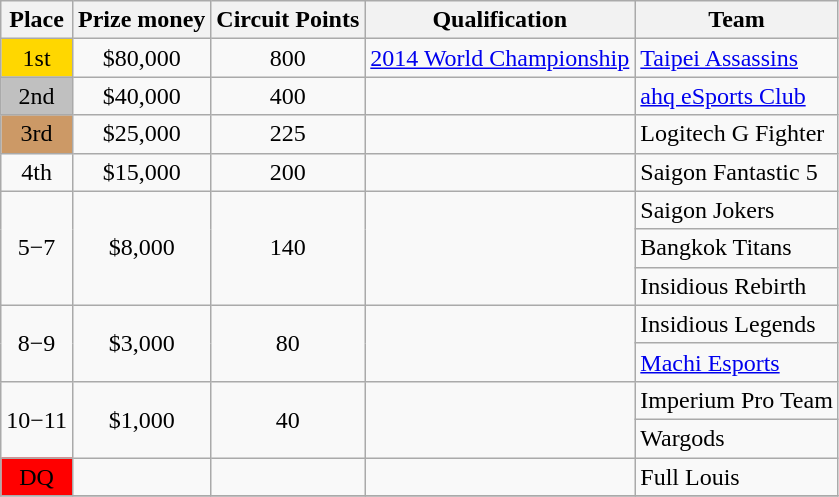<table class="wikitable" style="text-align:left">
<tr>
<th style="text-align:center"><strong>Place</strong></th>
<th style="text-align:center"><strong>Prize money</strong></th>
<th style="text-align:center"><strong>Circuit Points</strong></th>
<th style="text-align:center"><strong>Qualification</strong></th>
<th style="text-align:center"><strong>Team</strong></th>
</tr>
<tr>
<td style="text-align:center; background:gold;">1st</td>
<td style="text-align:center">$80,000</td>
<td style="text-align:center">800</td>
<td style="text-align:center"><a href='#'>2014 World Championship</a></td>
<td> <a href='#'>Taipei Assassins</a></td>
</tr>
<tr>
<td style="text-align:center; background:silver;">2nd</td>
<td style="text-align:center">$40,000</td>
<td style="text-align:center">400</td>
<td style="text-align:center"></td>
<td> <a href='#'>ahq eSports Club</a></td>
</tr>
<tr>
<td style="text-align:center; background:#c96;">3rd</td>
<td style="text-align:center">$25,000</td>
<td style="text-align:center">225</td>
<td style="text-align:center"></td>
<td> Logitech G Fighter</td>
</tr>
<tr>
<td style="text-align:center">4th</td>
<td style="text-align:center">$15,000</td>
<td style="text-align:center">200</td>
<td style="text-align:center"></td>
<td> ⁠Saigon Fantastic 5</td>
</tr>
<tr>
<td style="text-align:center" rowspan="3">5−7</td>
<td style="text-align:center" rowspan="3">$8,000</td>
<td style="text-align:center" rowspan="3">140</td>
<td style="text-align:center" rowspan="3"></td>
<td> Saigon Jokers</td>
</tr>
<tr>
<td> Bangkok Titans</td>
</tr>
<tr>
<td> Insidious Rebirth</td>
</tr>
<tr>
<td style="text-align:center" rowspan="2">8−9</td>
<td style="text-align:center" rowspan="2">$3,000</td>
<td style="text-align:center" rowspan="2">80</td>
<td style="text-align:center" rowspan="2"></td>
<td> Insidious Legends</td>
</tr>
<tr>
<td> <a href='#'>Machi Esports</a></td>
</tr>
<tr>
<td style="text-align:center" rowspan="2">10−11</td>
<td style="text-align:center" rowspan="2">$1,000</td>
<td style="text-align:center" rowspan="2">40</td>
<td style="text-align:center" rowspan="2"></td>
<td> Imperium Pro Team</td>
</tr>
<tr>
<td>Wargods</td>
</tr>
<tr>
<td style="text-align:center; background:red;">DQ</td>
<td style="text-align:center"></td>
<td style="text-align:center"></td>
<td style="text-align:center"></td>
<td> Full Louis</td>
</tr>
<tr>
</tr>
</table>
